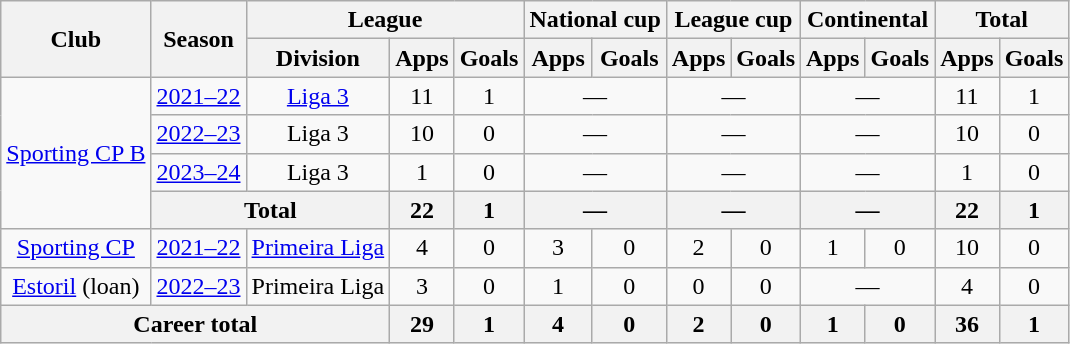<table class="wikitable" style="text-align: center">
<tr>
<th rowspan="2">Club</th>
<th rowspan="2">Season</th>
<th colspan="3">League</th>
<th colspan="2">National cup</th>
<th colspan="2">League cup</th>
<th colspan="2">Continental</th>
<th colspan="2">Total</th>
</tr>
<tr>
<th>Division</th>
<th>Apps</th>
<th>Goals</th>
<th>Apps</th>
<th>Goals</th>
<th>Apps</th>
<th>Goals</th>
<th>Apps</th>
<th>Goals</th>
<th>Apps</th>
<th>Goals</th>
</tr>
<tr>
<td rowspan="4"><a href='#'>Sporting CP B</a></td>
<td><a href='#'>2021–22</a></td>
<td><a href='#'>Liga 3</a></td>
<td>11</td>
<td>1</td>
<td colspan="2">—</td>
<td colspan="2">—</td>
<td colspan="2">—</td>
<td>11</td>
<td>1</td>
</tr>
<tr>
<td><a href='#'>2022–23</a></td>
<td>Liga 3</td>
<td>10</td>
<td>0</td>
<td colspan="2">—</td>
<td colspan="2">—</td>
<td colspan="2">—</td>
<td>10</td>
<td>0</td>
</tr>
<tr>
<td><a href='#'>2023–24</a></td>
<td>Liga 3</td>
<td>1</td>
<td>0</td>
<td colspan="2">—</td>
<td colspan="2">—</td>
<td colspan="2">—</td>
<td>1</td>
<td>0</td>
</tr>
<tr>
<th colspan="2">Total</th>
<th>22</th>
<th>1</th>
<th colspan="2">—</th>
<th colspan="2">—</th>
<th colspan="2">—</th>
<th>22</th>
<th>1</th>
</tr>
<tr>
<td><a href='#'>Sporting CP</a></td>
<td><a href='#'>2021–22</a></td>
<td><a href='#'>Primeira Liga</a></td>
<td>4</td>
<td>0</td>
<td>3</td>
<td>0</td>
<td>2</td>
<td>0</td>
<td>1</td>
<td>0</td>
<td>10</td>
<td>0</td>
</tr>
<tr>
<td><a href='#'>Estoril</a> (loan)</td>
<td><a href='#'>2022–23</a></td>
<td>Primeira Liga</td>
<td>3</td>
<td>0</td>
<td>1</td>
<td>0</td>
<td>0</td>
<td>0</td>
<td colspan="2">—</td>
<td>4</td>
<td>0</td>
</tr>
<tr>
<th colspan="3"><strong>Career total</strong></th>
<th>29</th>
<th>1</th>
<th>4</th>
<th>0</th>
<th>2</th>
<th>0</th>
<th>1</th>
<th>0</th>
<th>36</th>
<th>1</th>
</tr>
</table>
